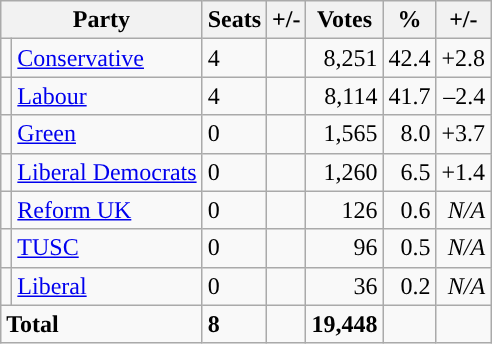<table class="wikitable sortable">
<tr>
<th colspan="2">Party</th>
<th>Seats</th>
<th>+/-</th>
<th>Votes</th>
<th>%</th>
<th>+/-</th>
</tr>
<tr>
<td style="background-color: "></td>
<td><a href='#'>Conservative</a></td>
<td>4</td>
<td></td>
<td style="text-align:right;">8,251</td>
<td style="text-align:right;">42.4</td>
<td style="text-align:right;">+2.8</td>
</tr>
<tr>
<td style="background-color: "></td>
<td><a href='#'>Labour</a></td>
<td>4</td>
<td></td>
<td style="text-align:right;">8,114</td>
<td style="text-align:right;">41.7</td>
<td style="text-align:right;">–2.4</td>
</tr>
<tr>
<td style="background-color: "></td>
<td><a href='#'>Green</a></td>
<td>0</td>
<td></td>
<td style="text-align:right;">1,565</td>
<td style="text-align:right;">8.0</td>
<td style="text-align:right;">+3.7</td>
</tr>
<tr>
<td style="background-color: "></td>
<td><a href='#'>Liberal Democrats</a></td>
<td>0</td>
<td></td>
<td style="text-align:right;">1,260</td>
<td style="text-align:right;">6.5</td>
<td style="text-align:right;">+1.4</td>
</tr>
<tr>
<td style="background-color: "></td>
<td><a href='#'>Reform UK</a></td>
<td>0</td>
<td></td>
<td style="text-align:right;">126</td>
<td style="text-align:right;">0.6</td>
<td style="text-align:right;"><em>N/A</em></td>
</tr>
<tr>
<td style="background-color: "></td>
<td><a href='#'>TUSC</a></td>
<td>0</td>
<td></td>
<td style="text-align:right;">96</td>
<td style="text-align:right;">0.5</td>
<td style="text-align:right;"><em>N/A</em></td>
</tr>
<tr>
<td style="background-color: "></td>
<td><a href='#'>Liberal</a></td>
<td>0</td>
<td></td>
<td style="text-align:right;">36</td>
<td style="text-align:right;">0.2</td>
<td style="text-align:right;"><em>N/A</em></td>
</tr>
<tr>
<td colspan="2"><strong>Total</strong></td>
<td><strong>8</strong></td>
<td></td>
<td style="text-align:right;"><strong>19,448</strong></td>
<td style="text-align:right;"></td>
<td style="text-align:right;"></td>
</tr>
</table>
